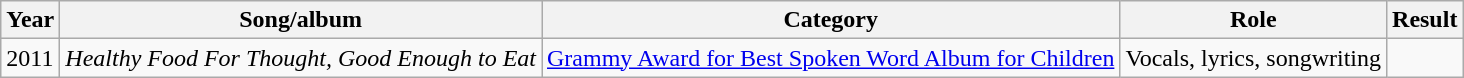<table class="wikitable">
<tr>
<th>Year</th>
<th>Song/album</th>
<th>Category</th>
<th>Role</th>
<th>Result</th>
</tr>
<tr>
<td>2011</td>
<td><em>Healthy Food For Thought, Good Enough to Eat</em></td>
<td><a href='#'>Grammy Award for Best Spoken Word Album for Children</a></td>
<td>Vocals, lyrics, songwriting</td>
<td></td>
</tr>
</table>
